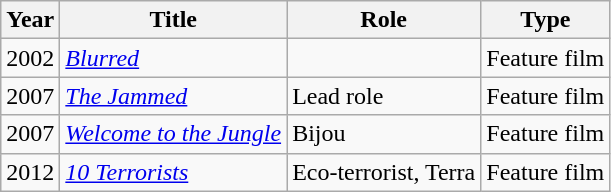<table class="wikitable">
<tr>
<th>Year</th>
<th>Title</th>
<th>Role</th>
<th>Type</th>
</tr>
<tr>
<td>2002</td>
<td><em><a href='#'>Blurred</a></em></td>
<td></td>
<td>Feature film</td>
</tr>
<tr>
<td>2007</td>
<td><em><a href='#'>The Jammed</a></em></td>
<td>Lead role</td>
<td>Feature film</td>
</tr>
<tr>
<td>2007</td>
<td><em><a href='#'>Welcome to the Jungle</a></em></td>
<td>Bijou</td>
<td>Feature film</td>
</tr>
<tr>
<td>2012</td>
<td><em><a href='#'>10 Terrorists</a></em></td>
<td>Eco-terrorist, Terra</td>
<td>Feature film</td>
</tr>
</table>
